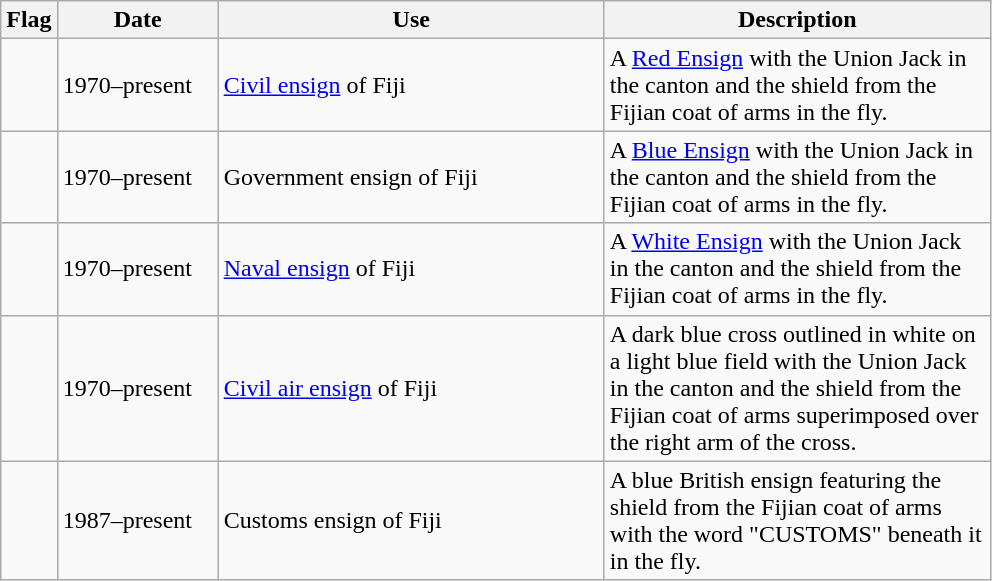<table class="wikitable">
<tr>
<th>Flag</th>
<th style="width:100px;">Date</th>
<th style="width:250px;">Use</th>
<th style="width:250px;">Description</th>
</tr>
<tr>
<td></td>
<td>1970–present</td>
<td><a href='#'>Civil ensign</a> of Fiji</td>
<td>A <a href='#'>Red Ensign</a> with the Union Jack in the canton and the shield from the Fijian coat of arms in the fly.</td>
</tr>
<tr>
<td></td>
<td>1970–present</td>
<td>Government ensign of Fiji</td>
<td>A <a href='#'>Blue Ensign</a> with the Union Jack in the canton and the shield from the Fijian coat of arms in the fly.</td>
</tr>
<tr>
<td></td>
<td>1970–present</td>
<td><a href='#'>Naval ensign</a> of Fiji</td>
<td>A <a href='#'>White Ensign</a> with the Union Jack in the canton and the shield from the Fijian coat of arms in the fly.</td>
</tr>
<tr>
<td></td>
<td>1970–present</td>
<td><a href='#'>Civil air ensign</a> of Fiji</td>
<td>A dark blue cross outlined in white on a light blue field with the Union Jack in the canton and the shield from the Fijian coat of arms superimposed over the right arm of the cross.</td>
</tr>
<tr>
<td></td>
<td>1987–present</td>
<td>Customs ensign of Fiji</td>
<td>A blue British ensign featuring the shield from the Fijian coat of arms with the word "CUSTOMS" beneath it in the fly.</td>
</tr>
</table>
